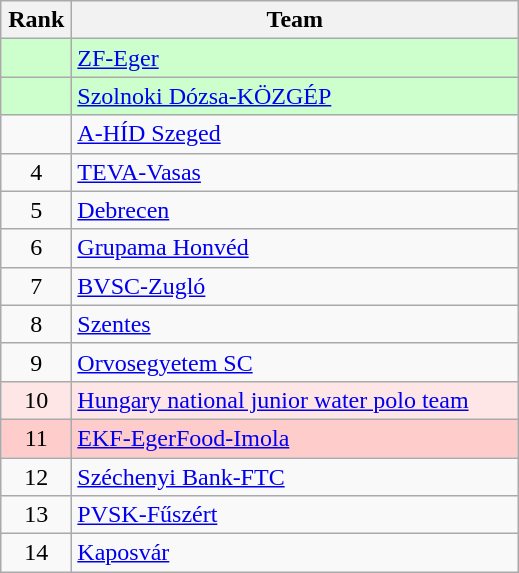<table class="wikitable">
<tr>
<th width=40>Rank</th>
<th width=290>Team</th>
</tr>
<tr bgcolor=#ccffcc>
<td align="center"></td>
<td align="left"> <a href='#'>ZF-Eger</a></td>
</tr>
<tr bgcolor=#ccffcc>
<td align="center"></td>
<td align="left"> <a href='#'>Szolnoki Dózsa-KÖZGÉP</a></td>
</tr>
<tr>
<td align="center"></td>
<td align="left"> <a href='#'>A-HÍD Szeged</a></td>
</tr>
<tr>
<td align="center">4</td>
<td align="left"> <a href='#'>TEVA-Vasas</a></td>
</tr>
<tr>
<td align="center">5</td>
<td align="left"> <a href='#'>Debrecen</a></td>
</tr>
<tr>
<td align="center">6</td>
<td align="left"> <a href='#'>Grupama Honvéd</a></td>
</tr>
<tr>
<td align="center">7</td>
<td align="left"> <a href='#'>BVSC-Zugló</a></td>
</tr>
<tr>
<td align="center">8</td>
<td align="left"> <a href='#'>Szentes</a></td>
</tr>
<tr>
<td align="center">9</td>
<td align="left"> <a href='#'>Orvosegyetem SC</a></td>
</tr>
<tr bgcolor=#ffe6e6>
<td align="center">10</td>
<td align="left"><a href='#'>Hungary national junior water polo team</a></td>
</tr>
<tr bgcolor=#ffcccc>
<td align="center">11</td>
<td align="left"> <a href='#'>EKF-EgerFood-Imola</a></td>
</tr>
<tr>
<td align="center">12</td>
<td align="left"> <a href='#'>Széchenyi Bank-FTC</a></td>
</tr>
<tr>
<td align="center">13</td>
<td align="left"> <a href='#'>PVSK-Fűszért</a></td>
</tr>
<tr>
<td align="center">14</td>
<td align="left"> <a href='#'>Kaposvár</a></td>
</tr>
</table>
